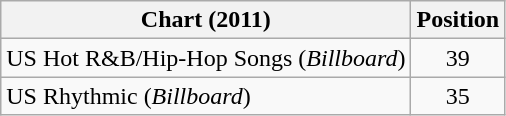<table class="wikitable sortable">
<tr>
<th>Chart (2011)</th>
<th>Position</th>
</tr>
<tr>
<td>US Hot R&B/Hip-Hop Songs (<em>Billboard</em>)</td>
<td align="center">39</td>
</tr>
<tr>
<td>US Rhythmic (<em>Billboard</em>)</td>
<td align="center">35</td>
</tr>
</table>
